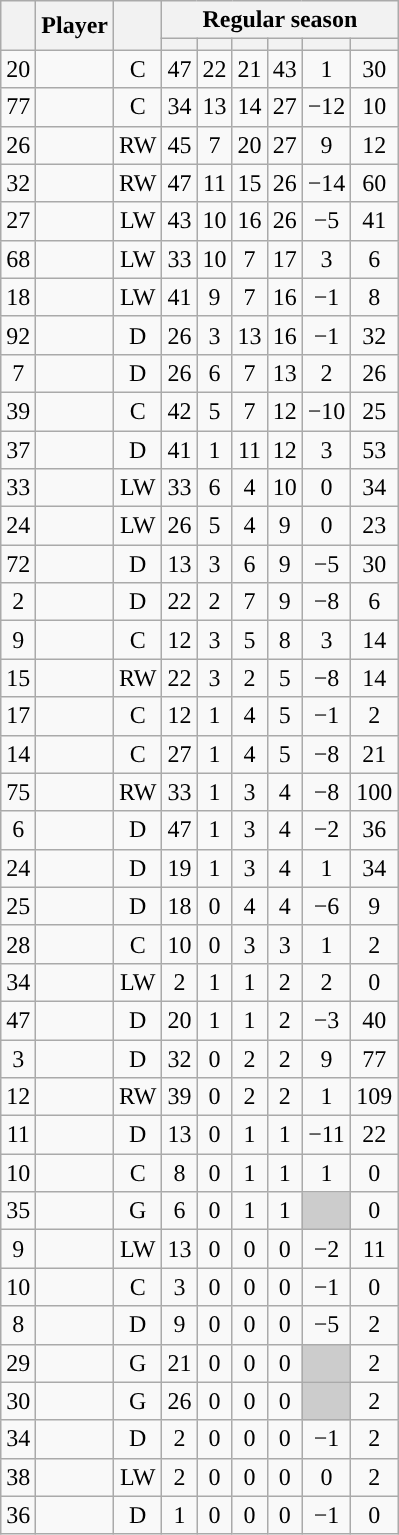<table class="wikitable sortable plainrowheaders" style="text-align:center;">
<tr>
<th scope="col" data-sort-type="number" rowspan="2"></th>
<th scope="col" rowspan="2">Player</th>
<th scope="col" rowspan="2"></th>
<th scope=colgroup colspan=6>Regular season</th>
</tr>
<tr>
<th scope="col" data-sort-type="number"></th>
<th scope="col" data-sort-type="number"></th>
<th scope="col" data-sort-type="number"></th>
<th scope="col" data-sort-type="number"></th>
<th scope="col" data-sort-type="number"></th>
<th scope="col" data-sort-type="number"></th>
</tr>
<tr>
<td scope="row">20</td>
<td align="left"></td>
<td>C</td>
<td>47</td>
<td>22</td>
<td>21</td>
<td>43</td>
<td>1</td>
<td>30</td>
</tr>
<tr>
<td scope="row">77</td>
<td align="left"></td>
<td>C</td>
<td>34</td>
<td>13</td>
<td>14</td>
<td>27</td>
<td>−12</td>
<td>10</td>
</tr>
<tr>
<td scope="row">26</td>
<td align="left"></td>
<td>RW</td>
<td>45</td>
<td>7</td>
<td>20</td>
<td>27</td>
<td>9</td>
<td>12</td>
</tr>
<tr>
<td scope="row">32</td>
<td align="left"></td>
<td>RW</td>
<td>47</td>
<td>11</td>
<td>15</td>
<td>26</td>
<td>−14</td>
<td>60</td>
</tr>
<tr>
<td scope="row">27</td>
<td align="left"></td>
<td>LW</td>
<td>43</td>
<td>10</td>
<td>16</td>
<td>26</td>
<td>−5</td>
<td>41</td>
</tr>
<tr>
<td scope="row">68</td>
<td align="left"></td>
<td>LW</td>
<td>33</td>
<td>10</td>
<td>7</td>
<td>17</td>
<td>3</td>
<td>6</td>
</tr>
<tr>
<td scope="row">18</td>
<td align="left"></td>
<td>LW</td>
<td>41</td>
<td>9</td>
<td>7</td>
<td>16</td>
<td>−1</td>
<td>8</td>
</tr>
<tr>
<td scope="row">92</td>
<td align="left"></td>
<td>D</td>
<td>26</td>
<td>3</td>
<td>13</td>
<td>16</td>
<td>−1</td>
<td>32</td>
</tr>
<tr>
<td scope="row">7</td>
<td align="left"></td>
<td>D</td>
<td>26</td>
<td>6</td>
<td>7</td>
<td>13</td>
<td>2</td>
<td>26</td>
</tr>
<tr>
<td scope="row">39</td>
<td align="left"></td>
<td>C</td>
<td>42</td>
<td>5</td>
<td>7</td>
<td>12</td>
<td>−10</td>
<td>25</td>
</tr>
<tr>
<td scope="row">37</td>
<td align="left"></td>
<td>D</td>
<td>41</td>
<td>1</td>
<td>11</td>
<td>12</td>
<td>3</td>
<td>53</td>
</tr>
<tr>
<td scope="row">33</td>
<td align="left"></td>
<td>LW</td>
<td>33</td>
<td>6</td>
<td>4</td>
<td>10</td>
<td>0</td>
<td>34</td>
</tr>
<tr>
<td scope="row">24</td>
<td align="left"></td>
<td>LW</td>
<td>26</td>
<td>5</td>
<td>4</td>
<td>9</td>
<td>0</td>
<td>23</td>
</tr>
<tr>
<td scope="row">72</td>
<td align="left"></td>
<td>D</td>
<td>13</td>
<td>3</td>
<td>6</td>
<td>9</td>
<td>−5</td>
<td>30</td>
</tr>
<tr>
<td scope="row">2</td>
<td align="left"></td>
<td>D</td>
<td>22</td>
<td>2</td>
<td>7</td>
<td>9</td>
<td>−8</td>
<td>6</td>
</tr>
<tr>
<td scope="row">9</td>
<td align="left"></td>
<td>C</td>
<td>12</td>
<td>3</td>
<td>5</td>
<td>8</td>
<td>3</td>
<td>14</td>
</tr>
<tr>
<td scope="row">15</td>
<td align="left"></td>
<td>RW</td>
<td>22</td>
<td>3</td>
<td>2</td>
<td>5</td>
<td>−8</td>
<td>14</td>
</tr>
<tr>
<td scope="row">17</td>
<td align="left"></td>
<td>C</td>
<td>12</td>
<td>1</td>
<td>4</td>
<td>5</td>
<td>−1</td>
<td>2</td>
</tr>
<tr>
<td scope="row">14</td>
<td align="left"></td>
<td>C</td>
<td>27</td>
<td>1</td>
<td>4</td>
<td>5</td>
<td>−8</td>
<td>21</td>
</tr>
<tr>
<td scope="row">75</td>
<td align="left"></td>
<td>RW</td>
<td>33</td>
<td>1</td>
<td>3</td>
<td>4</td>
<td>−8</td>
<td>100</td>
</tr>
<tr>
<td scope="row">6</td>
<td align="left"></td>
<td>D</td>
<td>47</td>
<td>1</td>
<td>3</td>
<td>4</td>
<td>−2</td>
<td>36</td>
</tr>
<tr>
<td scope="row">24</td>
<td align="left"></td>
<td>D</td>
<td>19</td>
<td>1</td>
<td>3</td>
<td>4</td>
<td>1</td>
<td>34</td>
</tr>
<tr>
<td scope="row">25</td>
<td align="left"></td>
<td>D</td>
<td>18</td>
<td>0</td>
<td>4</td>
<td>4</td>
<td>−6</td>
<td>9</td>
</tr>
<tr>
<td scope="row">28</td>
<td align="left"></td>
<td>C</td>
<td>10</td>
<td>0</td>
<td>3</td>
<td>3</td>
<td>1</td>
<td>2</td>
</tr>
<tr>
<td scope="row">34</td>
<td align="left"></td>
<td>LW</td>
<td>2</td>
<td>1</td>
<td>1</td>
<td>2</td>
<td>2</td>
<td>0</td>
</tr>
<tr>
<td scope="row">47</td>
<td align="left"></td>
<td>D</td>
<td>20</td>
<td>1</td>
<td>1</td>
<td>2</td>
<td>−3</td>
<td>40</td>
</tr>
<tr>
<td scope="row">3</td>
<td align="left"></td>
<td>D</td>
<td>32</td>
<td>0</td>
<td>2</td>
<td>2</td>
<td>9</td>
<td>77</td>
</tr>
<tr>
<td scope="row">12</td>
<td align="left"></td>
<td>RW</td>
<td>39</td>
<td>0</td>
<td>2</td>
<td>2</td>
<td>1</td>
<td>109</td>
</tr>
<tr>
<td scope="row">11</td>
<td align="left"></td>
<td>D</td>
<td>13</td>
<td>0</td>
<td>1</td>
<td>1</td>
<td>−11</td>
<td>22</td>
</tr>
<tr>
<td scope="row">10</td>
<td align="left"></td>
<td>C</td>
<td>8</td>
<td>0</td>
<td>1</td>
<td>1</td>
<td>1</td>
<td>0</td>
</tr>
<tr>
<td scope="row">35</td>
<td align="left"></td>
<td>G</td>
<td>6</td>
<td>0</td>
<td>1</td>
<td>1</td>
<td style="background:#ccc"></td>
<td>0</td>
</tr>
<tr>
<td scope="row">9</td>
<td align="left"></td>
<td>LW</td>
<td>13</td>
<td>0</td>
<td>0</td>
<td>0</td>
<td>−2</td>
<td>11</td>
</tr>
<tr>
<td scope="row">10</td>
<td align="left"></td>
<td>C</td>
<td>3</td>
<td>0</td>
<td>0</td>
<td>0</td>
<td>−1</td>
<td>0</td>
</tr>
<tr>
<td scope="row">8</td>
<td align="left"></td>
<td>D</td>
<td>9</td>
<td>0</td>
<td>0</td>
<td>0</td>
<td>−5</td>
<td>2</td>
</tr>
<tr>
<td scope="row">29</td>
<td align="left"></td>
<td>G</td>
<td>21</td>
<td>0</td>
<td>0</td>
<td>0</td>
<td style="background:#ccc"></td>
<td>2</td>
</tr>
<tr>
<td scope="row">30</td>
<td align="left"></td>
<td>G</td>
<td>26</td>
<td>0</td>
<td>0</td>
<td>0</td>
<td style="background:#ccc"></td>
<td>2</td>
</tr>
<tr>
<td scope="row">34</td>
<td align="left"></td>
<td>D</td>
<td>2</td>
<td>0</td>
<td>0</td>
<td>0</td>
<td>−1</td>
<td>2</td>
</tr>
<tr>
<td scope="row">38</td>
<td align="left"></td>
<td>LW</td>
<td>2</td>
<td>0</td>
<td>0</td>
<td>0</td>
<td>0</td>
<td>2</td>
</tr>
<tr>
<td scope="row">36</td>
<td align="left"></td>
<td>D</td>
<td>1</td>
<td>0</td>
<td>0</td>
<td>0</td>
<td>−1</td>
<td>0</td>
</tr>
</table>
